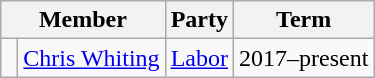<table class="wikitable">
<tr>
<th colspan="2">Member</th>
<th>Party</th>
<th>Term</th>
</tr>
<tr>
<td> </td>
<td><a href='#'>Chris Whiting</a></td>
<td><a href='#'>Labor</a></td>
<td>2017–present</td>
</tr>
</table>
